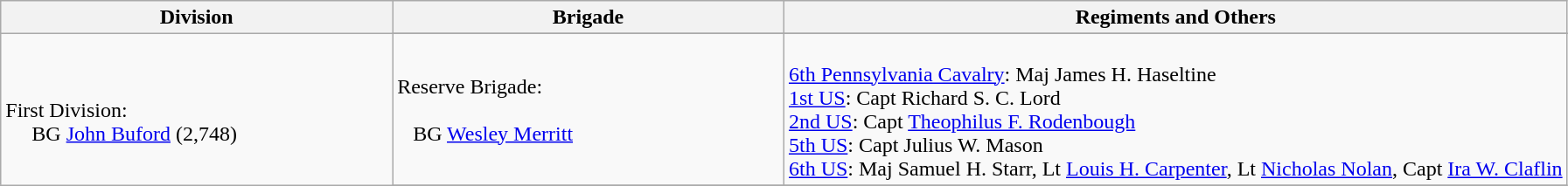<table class="wikitable">
<tr>
<th width=25%>Division</th>
<th width=25%>Brigade</th>
<th>Regiments and Others</th>
</tr>
<tr>
<td rowspan=3><br>First Division:
<br>    
BG <a href='#'>John Buford</a> (2,748)</td>
</tr>
<tr>
<td>Reserve Brigade:<br><br>  
BG <a href='#'>Wesley Merritt</a></td>
<td><br><a href='#'>6th Pennsylvania Cavalry</a>:
Maj James H. Haseltine
<br>
<a href='#'>1st US</a>:
Capt Richard S. C. Lord
<br>
<a href='#'>2nd US</a>:
Capt <a href='#'>Theophilus F. Rodenbough</a>
<br>
<a href='#'>5th US</a>:
Capt Julius W. Mason
<br>
<a href='#'>6th US</a>:
Maj Samuel H. Starr,
Lt <a href='#'>Louis H. Carpenter</a>,
Lt <a href='#'>Nicholas Nolan</a>,
Capt <a href='#'>Ira W. Claflin</a></td>
</tr>
<tr>
</tr>
</table>
